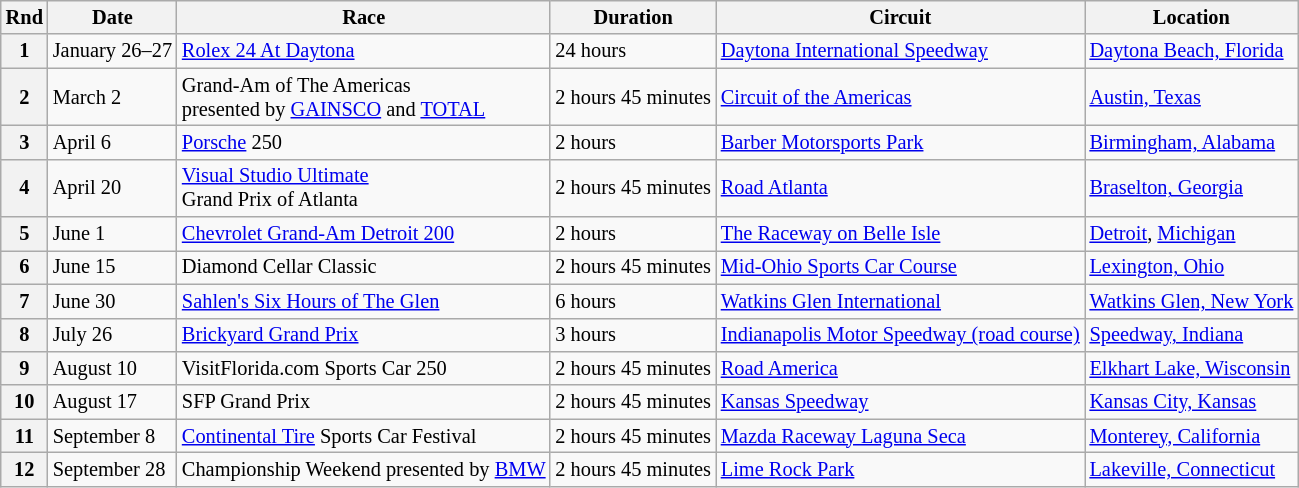<table class="wikitable" style="font-size: 85%;">
<tr>
<th>Rnd</th>
<th>Date</th>
<th>Race</th>
<th>Duration</th>
<th>Circuit</th>
<th>Location</th>
</tr>
<tr>
<th>1</th>
<td>January 26–27</td>
<td><a href='#'>Rolex 24 At Daytona</a></td>
<td>24 hours</td>
<td><a href='#'>Daytona International Speedway</a></td>
<td><a href='#'>Daytona Beach, Florida</a></td>
</tr>
<tr>
<th>2</th>
<td>March 2</td>
<td>Grand-Am of The Americas<br>presented by <a href='#'>GAINSCO</a> and <a href='#'>TOTAL</a></td>
<td>2 hours 45 minutes</td>
<td><a href='#'>Circuit of the Americas</a></td>
<td><a href='#'>Austin, Texas</a></td>
</tr>
<tr>
<th>3</th>
<td>April 6</td>
<td><a href='#'>Porsche</a> 250</td>
<td>2 hours</td>
<td><a href='#'>Barber Motorsports Park</a></td>
<td><a href='#'>Birmingham, Alabama</a></td>
</tr>
<tr>
<th>4</th>
<td>April 20</td>
<td><a href='#'>Visual Studio Ultimate</a><br>Grand Prix of Atlanta</td>
<td>2 hours 45 minutes</td>
<td><a href='#'>Road Atlanta</a></td>
<td><a href='#'>Braselton, Georgia</a></td>
</tr>
<tr>
<th>5</th>
<td>June 1</td>
<td><a href='#'>Chevrolet Grand-Am Detroit 200</a></td>
<td>2 hours</td>
<td><a href='#'>The Raceway on Belle Isle</a></td>
<td><a href='#'>Detroit</a>, <a href='#'>Michigan</a></td>
</tr>
<tr>
<th>6</th>
<td>June 15</td>
<td>Diamond Cellar Classic</td>
<td>2 hours 45 minutes</td>
<td><a href='#'>Mid-Ohio Sports Car Course</a></td>
<td><a href='#'>Lexington, Ohio</a></td>
</tr>
<tr>
<th>7</th>
<td>June 30</td>
<td><a href='#'>Sahlen's Six Hours of The Glen</a></td>
<td>6 hours</td>
<td><a href='#'>Watkins Glen International</a></td>
<td><a href='#'>Watkins Glen, New York</a></td>
</tr>
<tr>
<th>8</th>
<td>July 26</td>
<td><a href='#'>Brickyard Grand Prix</a></td>
<td>3 hours</td>
<td><a href='#'>Indianapolis Motor Speedway (road course)</a></td>
<td><a href='#'>Speedway, Indiana</a></td>
</tr>
<tr>
<th>9</th>
<td>August 10</td>
<td>VisitFlorida.com Sports Car 250</td>
<td>2 hours 45 minutes</td>
<td><a href='#'>Road America</a></td>
<td><a href='#'>Elkhart Lake, Wisconsin</a></td>
</tr>
<tr>
<th>10</th>
<td>August 17</td>
<td>SFP Grand Prix</td>
<td>2 hours 45 minutes</td>
<td><a href='#'>Kansas Speedway</a></td>
<td><a href='#'>Kansas City, Kansas</a></td>
</tr>
<tr>
<th>11</th>
<td>September 8</td>
<td><a href='#'>Continental Tire</a> Sports Car Festival</td>
<td>2 hours 45 minutes</td>
<td><a href='#'>Mazda Raceway Laguna Seca</a></td>
<td><a href='#'>Monterey, California</a></td>
</tr>
<tr>
<th>12</th>
<td>September 28</td>
<td>Championship Weekend presented by <a href='#'>BMW</a></td>
<td>2 hours 45 minutes</td>
<td><a href='#'>Lime Rock Park</a></td>
<td><a href='#'>Lakeville, Connecticut</a></td>
</tr>
</table>
